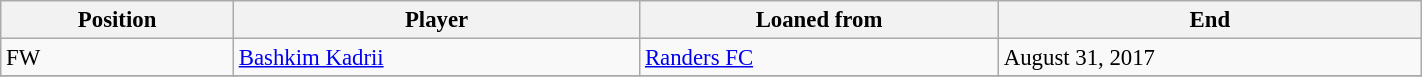<table class="wikitable sortable" style="width:75%; text-align:center; font-size:95%; text-align:left;">
<tr>
<th>Position</th>
<th>Player</th>
<th>Loaned from</th>
<th>End</th>
</tr>
<tr>
<td>FW</td>
<td>  <a href='#'>Bashkim Kadrii</a></td>
<td><a href='#'>Randers FC</a></td>
<td>August 31, 2017</td>
</tr>
<tr>
</tr>
</table>
